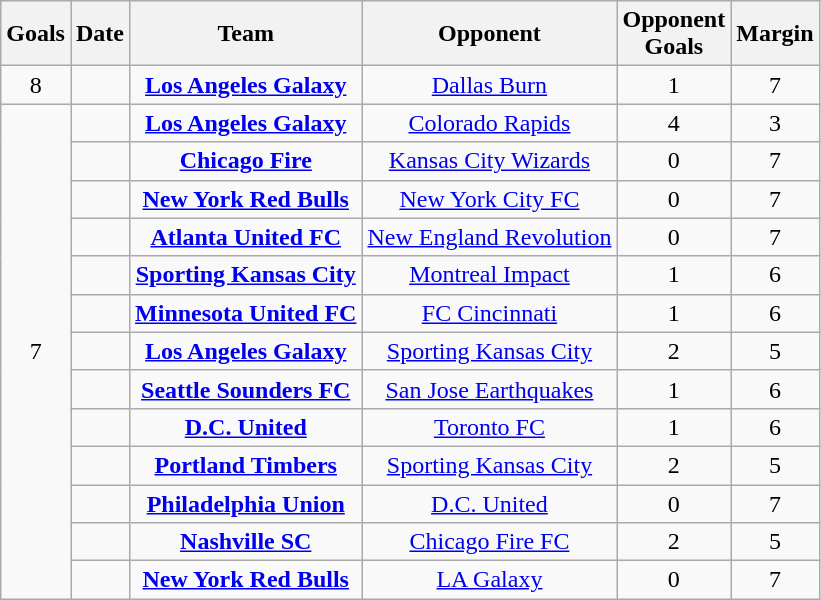<table class="wikitable sortable" style="text-align:center">
<tr>
<th>Goals</th>
<th>Date</th>
<th>Team</th>
<th>Opponent</th>
<th>Opponent<br>Goals</th>
<th>Margin</th>
</tr>
<tr>
<td>8</td>
<td></td>
<td><strong><a href='#'>Los Angeles Galaxy</a></strong></td>
<td><a href='#'>Dallas Burn</a></td>
<td>1</td>
<td>7</td>
</tr>
<tr>
<td rowspan=13>7</td>
<td></td>
<td><strong><a href='#'>Los Angeles Galaxy</a></strong></td>
<td><a href='#'>Colorado Rapids</a></td>
<td>4</td>
<td>3</td>
</tr>
<tr>
<td></td>
<td><a href='#'><strong>Chicago Fire</strong></a></td>
<td><a href='#'>Kansas City Wizards</a></td>
<td>0</td>
<td>7</td>
</tr>
<tr>
<td></td>
<td><strong><a href='#'>New York Red Bulls</a></strong></td>
<td><a href='#'>New York City FC</a></td>
<td>0</td>
<td>7</td>
</tr>
<tr>
<td></td>
<td><strong><a href='#'>Atlanta United FC</a></strong></td>
<td><a href='#'>New England Revolution</a></td>
<td>0</td>
<td>7</td>
</tr>
<tr>
<td></td>
<td><strong><a href='#'>Sporting Kansas City</a></strong></td>
<td><a href='#'>Montreal Impact</a></td>
<td>1</td>
<td>6</td>
</tr>
<tr>
<td></td>
<td><strong><a href='#'>Minnesota United FC</a></strong></td>
<td><a href='#'>FC Cincinnati</a></td>
<td>1</td>
<td>6</td>
</tr>
<tr>
<td></td>
<td><strong><a href='#'>Los Angeles Galaxy</a></strong></td>
<td><a href='#'>Sporting Kansas City</a></td>
<td>2</td>
<td>5</td>
</tr>
<tr>
<td></td>
<td><strong><a href='#'>Seattle Sounders FC</a></strong></td>
<td><a href='#'>San Jose Earthquakes</a></td>
<td>1</td>
<td>6</td>
</tr>
<tr>
<td></td>
<td><strong><a href='#'>D.C. United</a></strong></td>
<td><a href='#'>Toronto FC</a></td>
<td>1</td>
<td>6</td>
</tr>
<tr>
<td></td>
<td><strong><a href='#'>Portland Timbers</a></strong></td>
<td><a href='#'>Sporting Kansas City</a></td>
<td>2</td>
<td>5</td>
</tr>
<tr>
<td></td>
<td><strong><a href='#'>Philadelphia Union</a></strong></td>
<td><a href='#'>D.C. United</a></td>
<td>0</td>
<td>7</td>
</tr>
<tr>
<td></td>
<td><strong><a href='#'>Nashville SC</a></strong></td>
<td><a href='#'>Chicago Fire FC</a></td>
<td>2</td>
<td>5</td>
</tr>
<tr>
<td></td>
<td><strong><a href='#'>New York Red Bulls</a></strong></td>
<td><a href='#'>LA Galaxy</a></td>
<td>0</td>
<td>7</td>
</tr>
</table>
